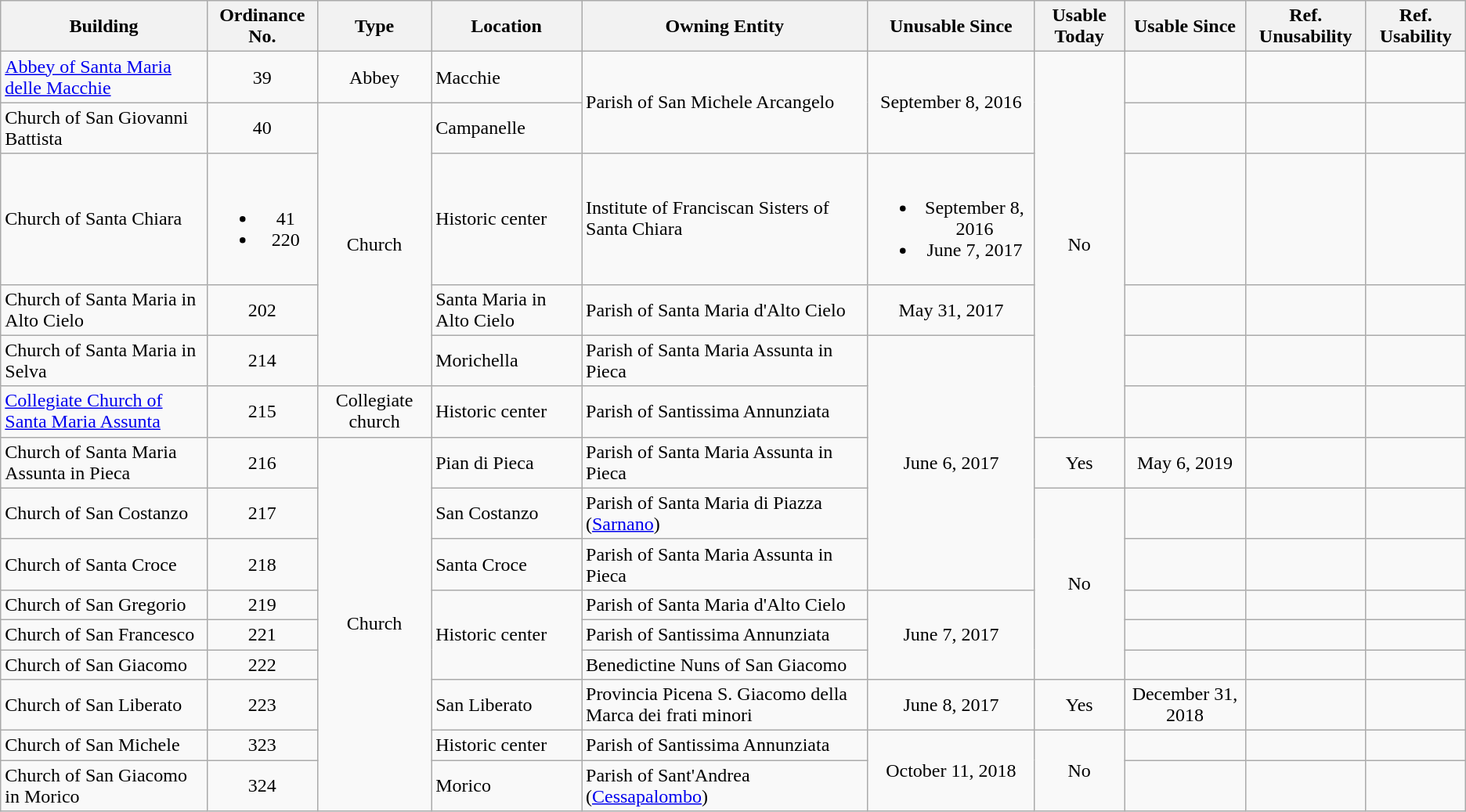<table class="wikitable sortable">
<tr>
<th>Building</th>
<th>Ordinance No.</th>
<th>Type</th>
<th>Location</th>
<th>Owning Entity</th>
<th>Unusable Since</th>
<th>Usable Today</th>
<th>Usable Since</th>
<th>Ref. Unusability</th>
<th>Ref. Usability</th>
</tr>
<tr>
<td><a href='#'>Abbey of Santa Maria delle Macchie</a></td>
<td align="center">39</td>
<td align="center">Abbey</td>
<td>Macchie</td>
<td rowspan="2">Parish of San Michele Arcangelo</td>
<td rowspan="2" align="center">September 8, 2016</td>
<td rowspan="6" align="center">No</td>
<td></td>
<td></td>
<td></td>
</tr>
<tr>
<td>Church of San Giovanni Battista</td>
<td align="center">40</td>
<td rowspan="4" align="center">Church</td>
<td>Campanelle</td>
<td></td>
<td></td>
<td></td>
</tr>
<tr>
<td>Church of Santa Chiara</td>
<td align="center"><br><ul><li>41</li><li>220</li></ul></td>
<td>Historic center</td>
<td>Institute of Franciscan Sisters of Santa Chiara</td>
<td align="center"><br><ul><li>September 8, 2016</li><li>June 7, 2017</li></ul></td>
<td></td>
<td></td>
<td></td>
</tr>
<tr>
<td>Church of Santa Maria in Alto Cielo</td>
<td align="center">202</td>
<td>Santa Maria in Alto Cielo</td>
<td>Parish of Santa Maria d'Alto Cielo</td>
<td align="center">May 31, 2017</td>
<td></td>
<td></td>
<td></td>
</tr>
<tr>
<td>Church of Santa Maria in Selva</td>
<td align="center">214</td>
<td>Morichella</td>
<td>Parish of Santa Maria Assunta in Pieca</td>
<td rowspan="5" align="center">June 6, 2017</td>
<td></td>
<td></td>
<td></td>
</tr>
<tr>
<td><a href='#'>Collegiate Church of Santa Maria Assunta</a></td>
<td align="center">215</td>
<td align="center">Collegiate church</td>
<td>Historic center</td>
<td>Parish of Santissima Annunziata</td>
<td></td>
<td></td>
<td></td>
</tr>
<tr>
<td>Church of Santa Maria Assunta in Pieca</td>
<td align="center">216</td>
<td rowspan="9" align="center">Church</td>
<td>Pian di Pieca</td>
<td>Parish of Santa Maria Assunta in Pieca</td>
<td align="center">Yes</td>
<td align="center">May 6, 2019</td>
<td></td>
<td></td>
</tr>
<tr>
<td>Church of San Costanzo</td>
<td align="center">217</td>
<td>San Costanzo</td>
<td>Parish of Santa Maria di Piazza (<a href='#'>Sarnano</a>)</td>
<td rowspan="5" align="center">No</td>
<td></td>
<td></td>
<td></td>
</tr>
<tr>
<td>Church of Santa Croce</td>
<td align="center">218</td>
<td>Santa Croce</td>
<td>Parish of Santa Maria Assunta in Pieca</td>
<td></td>
<td></td>
<td></td>
</tr>
<tr>
<td>Church of San Gregorio</td>
<td align="center">219</td>
<td rowspan="3">Historic center</td>
<td>Parish of Santa Maria d'Alto Cielo</td>
<td rowspan="3" align="center">June 7, 2017</td>
<td></td>
<td></td>
<td></td>
</tr>
<tr>
<td>Church of San Francesco</td>
<td align="center">221</td>
<td>Parish of Santissima Annunziata</td>
<td></td>
<td></td>
<td></td>
</tr>
<tr>
<td>Church of San Giacomo</td>
<td align="center">222</td>
<td>Benedictine Nuns of San Giacomo</td>
<td></td>
<td></td>
<td></td>
</tr>
<tr>
<td>Church of San Liberato</td>
<td align="center">223</td>
<td>San Liberato</td>
<td>Provincia Picena S. Giacomo della Marca dei frati minori</td>
<td align="center">June 8, 2017</td>
<td align="center">Yes</td>
<td align="center">December 31, 2018</td>
<td></td>
<td></td>
</tr>
<tr>
<td>Church of San Michele</td>
<td align="center">323</td>
<td>Historic center</td>
<td>Parish of Santissima Annunziata</td>
<td rowspan="2" align="center">October 11, 2018</td>
<td rowspan="2" align="center">No</td>
<td></td>
<td></td>
<td></td>
</tr>
<tr>
<td>Church of San Giacomo in Morico</td>
<td align="center">324</td>
<td>Morico</td>
<td>Parish of Sant'Andrea (<a href='#'>Cessapalombo</a>)</td>
<td></td>
<td></td>
<td></td>
</tr>
</table>
